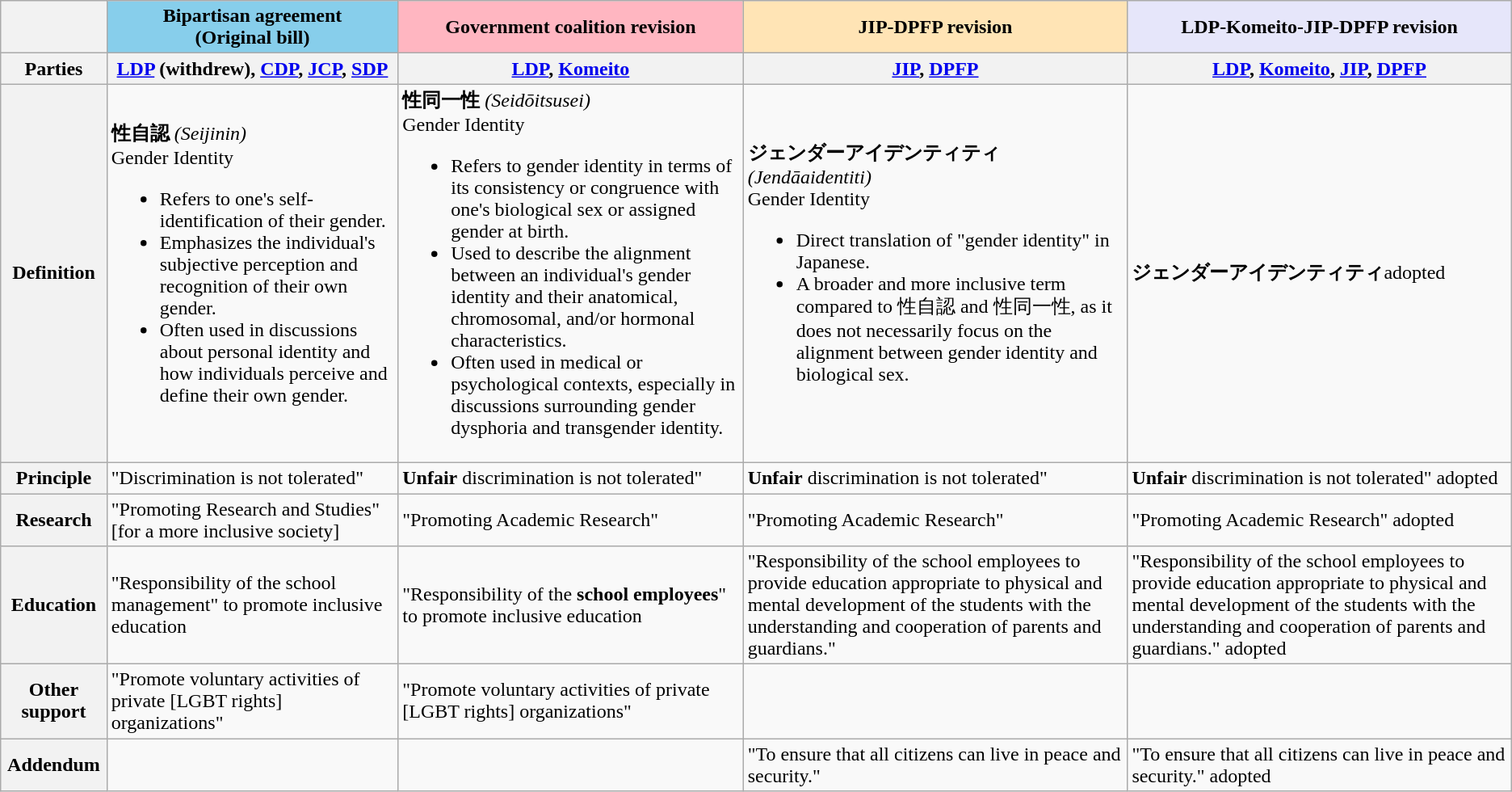<table class="wikitable">
<tr>
<th></th>
<th style="background-color:skyblue;">Bipartisan agreement<br>(Original bill)</th>
<th style="background-color:lightpink;">Government coalition revision</th>
<th style="background-color:moccasin;">JIP-DPFP revision</th>
<th style="background-color:lavender;">LDP-Komeito-JIP-DPFP revision</th>
</tr>
<tr>
<th>Parties</th>
<th><a href='#'>LDP</a> (withdrew), <a href='#'>CDP</a>, <a href='#'>JCP</a>, <a href='#'>SDP</a></th>
<th><a href='#'>LDP</a>, <a href='#'>Komeito</a></th>
<th><a href='#'>JIP</a>, <a href='#'>DPFP</a></th>
<th><a href='#'>LDP</a>, <a href='#'>Komeito</a>, <a href='#'>JIP</a>, <a href='#'>DPFP</a></th>
</tr>
<tr>
<th>Definition</th>
<td><strong>性自認</strong> <em>(Seijinin)</em><br>Gender Identity<ul><li>Refers to one's self-identification of their gender.</li><li>Emphasizes the individual's subjective perception and recognition of their own gender.</li><li>Often used in discussions about personal identity and how individuals perceive and define their own gender.</li></ul></td>
<td><strong>性同一性</strong> <em>(Seidōitsusei)</em><br>Gender Identity<ul><li>Refers to gender identity in terms of its consistency or congruence with one's biological sex or assigned gender at birth.</li><li>Used to describe the alignment between an individual's gender identity and their anatomical, chromosomal, and/or hormonal characteristics.</li><li>Often used in medical or psychological contexts, especially in discussions surrounding gender dysphoria and transgender identity.</li></ul></td>
<td><strong>ジェンダーアイデンティティ</strong> <em>(Jendāaidentiti)</em><br>Gender Identity<ul><li>Direct translation of "gender identity" in Japanese.</li><li>A broader and more inclusive term compared to 性自認 and 性同一性, as it does not necessarily focus on the alignment between gender identity and biological sex.</li></ul></td>
<td><strong>ジェンダーアイデンティティ</strong>adopted</td>
</tr>
<tr>
<th>Principle</th>
<td>"Discrimination is not tolerated"</td>
<td><strong>Unfair</strong> discrimination is not tolerated"</td>
<td><strong>Unfair</strong> discrimination is not tolerated"</td>
<td><strong>Unfair</strong> discrimination is not tolerated" adopted</td>
</tr>
<tr>
<th>Research</th>
<td>"Promoting Research and Studies" [for a more inclusive society]</td>
<td>"Promoting Academic Research"</td>
<td>"Promoting Academic Research"</td>
<td>"Promoting Academic Research" adopted</td>
</tr>
<tr>
<th>Education</th>
<td>"Responsibility of the school management" to promote inclusive education</td>
<td>"Responsibility of the <strong>school employees</strong>" to promote inclusive education</td>
<td>"Responsibility of the school employees to provide education appropriate to physical and mental development of the students with the understanding and cooperation of parents and guardians."</td>
<td>"Responsibility of the school employees to provide education appropriate to physical and mental development of the students with the understanding and cooperation of parents and guardians." adopted</td>
</tr>
<tr>
<th>Other support</th>
<td>"Promote voluntary activities of private [LGBT rights] organizations"</td>
<td>"Promote voluntary activities of private [LGBT rights] organizations"</td>
<td></td>
<td></td>
</tr>
<tr>
<th>Addendum</th>
<td></td>
<td></td>
<td>"To ensure that all citizens can live in peace and security."</td>
<td>"To ensure that all citizens can live in peace and security." adopted</td>
</tr>
</table>
